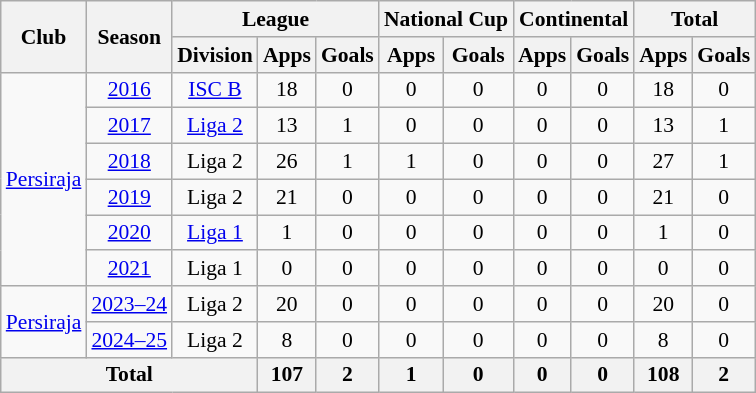<table class="wikitable" style="font-size:90%; text-align:center;">
<tr>
<th rowspan="2">Club</th>
<th rowspan="2">Season</th>
<th colspan="3">League</th>
<th colspan="2">National Cup</th>
<th colspan="2">Continental</th>
<th colspan="2">Total</th>
</tr>
<tr>
<th>Division</th>
<th>Apps</th>
<th>Goals</th>
<th>Apps</th>
<th>Goals</th>
<th>Apps</th>
<th>Goals</th>
<th>Apps</th>
<th>Goals</th>
</tr>
<tr>
<td rowspan="6"><a href='#'>Persiraja</a></td>
<td><a href='#'>2016</a></td>
<td><a href='#'>ISC B</a></td>
<td>18</td>
<td>0</td>
<td>0</td>
<td>0</td>
<td>0</td>
<td>0</td>
<td>18</td>
<td>0</td>
</tr>
<tr>
<td><a href='#'>2017</a></td>
<td><a href='#'>Liga 2</a></td>
<td>13</td>
<td>1</td>
<td>0</td>
<td>0</td>
<td>0</td>
<td>0</td>
<td>13</td>
<td>1</td>
</tr>
<tr>
<td><a href='#'>2018</a></td>
<td>Liga 2</td>
<td>26</td>
<td>1</td>
<td>1</td>
<td>0</td>
<td>0</td>
<td>0</td>
<td>27</td>
<td>1</td>
</tr>
<tr>
<td><a href='#'>2019</a></td>
<td>Liga 2</td>
<td>21</td>
<td>0</td>
<td>0</td>
<td>0</td>
<td>0</td>
<td>0</td>
<td>21</td>
<td>0</td>
</tr>
<tr>
<td><a href='#'>2020</a></td>
<td><a href='#'>Liga 1</a></td>
<td>1</td>
<td>0</td>
<td>0</td>
<td>0</td>
<td>0</td>
<td>0</td>
<td>1</td>
<td>0</td>
</tr>
<tr>
<td><a href='#'>2021</a></td>
<td>Liga 1</td>
<td>0</td>
<td>0</td>
<td>0</td>
<td>0</td>
<td>0</td>
<td>0</td>
<td>0</td>
<td>0</td>
</tr>
<tr>
<td rowspan="2"><a href='#'>Persiraja</a></td>
<td><a href='#'>2023–24</a></td>
<td>Liga 2</td>
<td>20</td>
<td>0</td>
<td>0</td>
<td>0</td>
<td>0</td>
<td>0</td>
<td>20</td>
<td>0</td>
</tr>
<tr>
<td><a href='#'>2024–25</a></td>
<td>Liga 2</td>
<td>8</td>
<td>0</td>
<td>0</td>
<td>0</td>
<td>0</td>
<td>0</td>
<td>8</td>
<td>0</td>
</tr>
<tr>
<th colspan="3">Total</th>
<th>107</th>
<th>2</th>
<th>1</th>
<th>0</th>
<th>0</th>
<th>0</th>
<th>108</th>
<th>2</th>
</tr>
</table>
